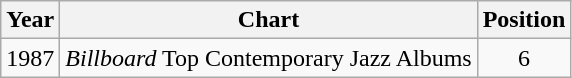<table class="wikitable">
<tr>
<th>Year</th>
<th>Chart</th>
<th>Position</th>
</tr>
<tr>
<td>1987</td>
<td><em>Billboard</em> Top Contemporary Jazz Albums</td>
<td align="center">6</td>
</tr>
</table>
